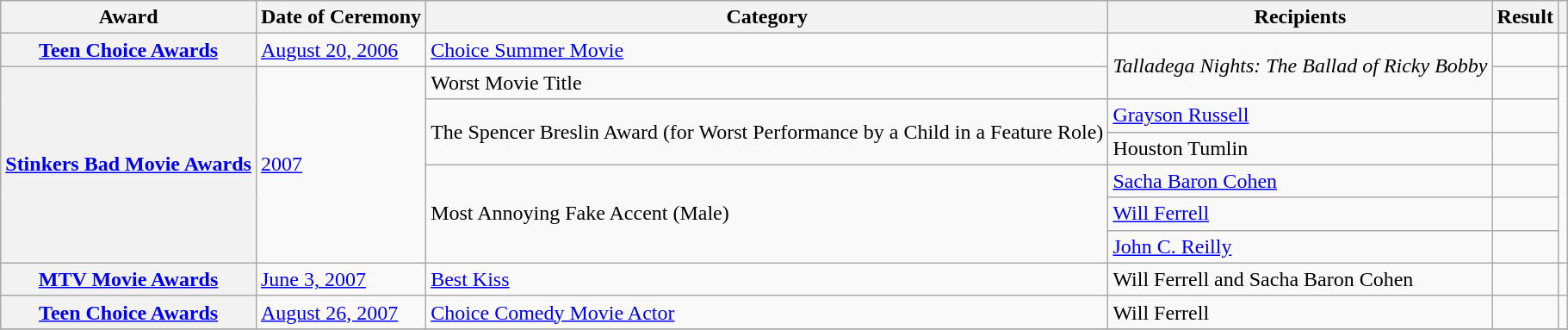<table class="wikitable plainrowheaders">
<tr>
<th scope="col">Award</th>
<th scope="col">Date of Ceremony</th>
<th scope="col">Category</th>
<th scope="col">Recipients</th>
<th scope="col">Result</th>
<th scope="col"></th>
</tr>
<tr>
<th scope="row"><a href='#'>Teen Choice Awards</a></th>
<td><a href='#'>August 20, 2006</a></td>
<td><a href='#'>Choice Summer Movie</a></td>
<td rowspan="2"><em>Talladega Nights: The Ballad of Ricky Bobby</em></td>
<td></td>
<td></td>
</tr>
<tr>
<th scope="row" rowspan="6"><a href='#'>Stinkers Bad Movie Awards</a></th>
<td rowspan="6"><a href='#'>2007</a></td>
<td>Worst Movie Title</td>
<td></td>
<td rowspan="6"></td>
</tr>
<tr>
<td rowspan="2">The Spencer Breslin Award (for Worst Performance by a Child in a Feature Role)</td>
<td><a href='#'>Grayson Russell</a></td>
<td></td>
</tr>
<tr>
<td>Houston Tumlin</td>
<td></td>
</tr>
<tr>
<td rowspan="3">Most Annoying Fake Accent (Male)</td>
<td><a href='#'>Sacha Baron Cohen</a></td>
<td></td>
</tr>
<tr>
<td><a href='#'>Will Ferrell</a></td>
<td></td>
</tr>
<tr>
<td><a href='#'>John C. Reilly</a></td>
<td></td>
</tr>
<tr>
<th scope="row"><a href='#'>MTV Movie Awards</a></th>
<td><a href='#'>June 3, 2007</a></td>
<td><a href='#'>Best Kiss</a></td>
<td>Will Ferrell and Sacha Baron Cohen</td>
<td></td>
<td></td>
</tr>
<tr>
<th scope="row"><a href='#'>Teen Choice Awards</a></th>
<td><a href='#'>August 26, 2007</a></td>
<td><a href='#'>Choice Comedy Movie Actor</a></td>
<td>Will Ferrell</td>
<td></td>
<td></td>
</tr>
<tr>
</tr>
</table>
